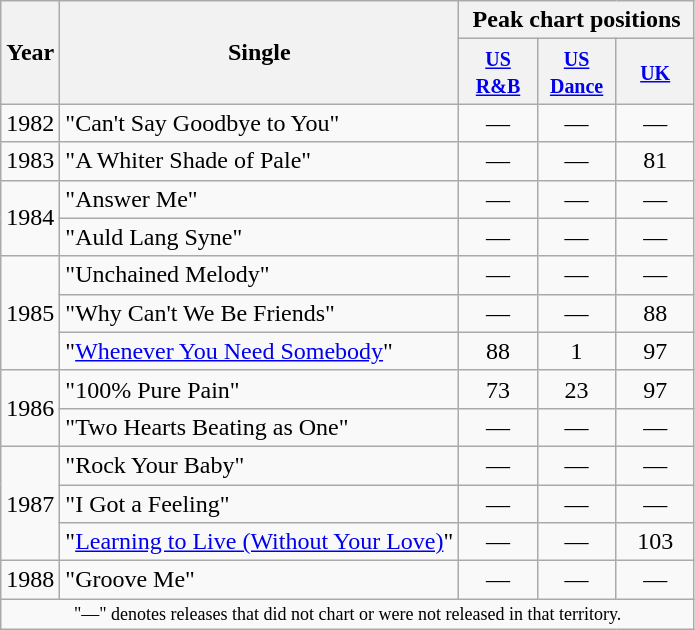<table class="wikitable">
<tr>
<th scope="col" rowspan="2">Year</th>
<th scope="col" rowspan="2">Single</th>
<th scope="col" colspan="4">Peak chart positions</th>
</tr>
<tr>
<th style="width:45px;"><small><a href='#'>US R&B</a></small><br></th>
<th style="width:45px;"><small><a href='#'>US Dance</a></small><br></th>
<th style="width:45px;"><small><a href='#'>UK</a></small><br></th>
</tr>
<tr>
<td rowspan="1">1982</td>
<td>"Can't Say Goodbye to You"</td>
<td align=center>―</td>
<td align=center>—</td>
<td align=center>—</td>
</tr>
<tr>
<td rowspan="1">1983</td>
<td>"A Whiter Shade of Pale"</td>
<td align=center>―</td>
<td align=center>―</td>
<td align=center>81</td>
</tr>
<tr>
<td rowspan="2">1984</td>
<td>"Answer Me"</td>
<td align=center>—</td>
<td align=center>―</td>
<td align=center>―</td>
</tr>
<tr>
<td>"Auld Lang Syne"</td>
<td align=center>—</td>
<td align=center>—</td>
<td align=center>—</td>
</tr>
<tr>
<td rowspan="3">1985</td>
<td>"Unchained Melody"</td>
<td align=center>―</td>
<td align=center>―</td>
<td align=center>―</td>
</tr>
<tr>
<td>"Why Can't We Be Friends"</td>
<td align=center>―</td>
<td align=center>―</td>
<td align=center>88</td>
</tr>
<tr>
<td>"<a href='#'>Whenever You Need Somebody</a>"</td>
<td align=center>88</td>
<td align=center>1</td>
<td align=center>97</td>
</tr>
<tr>
<td rowspan="2">1986</td>
<td>"100% Pure Pain"</td>
<td align=center>73</td>
<td align=center>23</td>
<td align=center>97</td>
</tr>
<tr>
<td>"Two Hearts Beating as One"</td>
<td align=center>―</td>
<td align=center>―</td>
<td align=center>—</td>
</tr>
<tr>
<td rowspan="3">1987</td>
<td>"Rock Your Baby"</td>
<td align=center>—</td>
<td align=center>―</td>
<td align=center>―</td>
</tr>
<tr>
<td>"I Got a Feeling"</td>
<td align=center>―</td>
<td align=center>―</td>
<td align=center>—</td>
</tr>
<tr>
<td>"<a href='#'>Learning to Live (Without Your Love)</a>"</td>
<td align=center>―</td>
<td align=center>―</td>
<td align=center>103</td>
</tr>
<tr>
<td rowspan="1">1988</td>
<td>"Groove Me"</td>
<td align=center>—</td>
<td align=center>―</td>
<td align=center>―</td>
</tr>
<tr>
<td colspan="6" style="text-align:center; font-size:9pt;">"—" denotes releases that did not chart or were not released in that territory.</td>
</tr>
</table>
